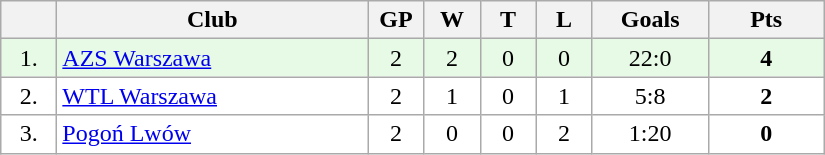<table class="wikitable">
<tr>
<th width="30"></th>
<th width="200">Club</th>
<th width="30">GP</th>
<th width="30">W</th>
<th width="30">T</th>
<th width="30">L</th>
<th width="70">Goals</th>
<th width="70">Pts</th>
</tr>
<tr bgcolor="#e6fae6" align="center">
<td>1.</td>
<td align="left"><a href='#'>AZS Warszawa</a></td>
<td>2</td>
<td>2</td>
<td>0</td>
<td>0</td>
<td>22:0</td>
<td><strong>4</strong></td>
</tr>
<tr bgcolor="#FFFFFF" align="center">
<td>2.</td>
<td align="left"><a href='#'>WTL Warszawa</a></td>
<td>2</td>
<td>1</td>
<td>0</td>
<td>1</td>
<td>5:8</td>
<td><strong>2</strong></td>
</tr>
<tr bgcolor="#FFFFFF" align="center">
<td>3.</td>
<td align="left"><a href='#'>Pogoń Lwów</a></td>
<td>2</td>
<td>0</td>
<td>0</td>
<td>2</td>
<td>1:20</td>
<td><strong>0</strong></td>
</tr>
</table>
